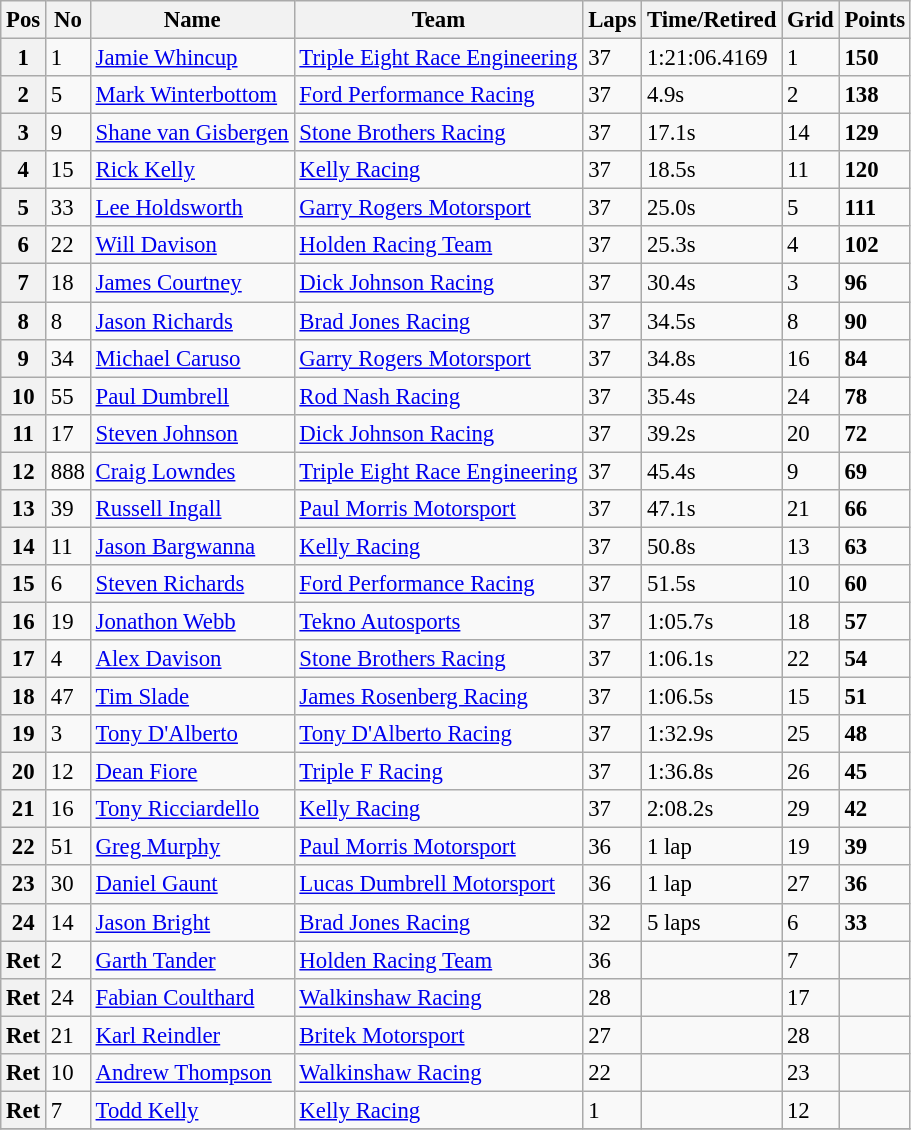<table class="wikitable" style="font-size: 95%;">
<tr>
<th>Pos</th>
<th>No</th>
<th>Name</th>
<th>Team</th>
<th>Laps</th>
<th>Time/Retired</th>
<th>Grid</th>
<th>Points</th>
</tr>
<tr>
<th>1</th>
<td>1</td>
<td><a href='#'>Jamie Whincup</a></td>
<td><a href='#'>Triple Eight Race Engineering</a></td>
<td>37</td>
<td>1:21:06.4169</td>
<td>1</td>
<td><strong>150</strong></td>
</tr>
<tr>
<th>2</th>
<td>5</td>
<td><a href='#'>Mark Winterbottom</a></td>
<td><a href='#'>Ford Performance Racing</a></td>
<td>37</td>
<td>4.9s</td>
<td>2</td>
<td><strong>138</strong></td>
</tr>
<tr>
<th>3</th>
<td>9</td>
<td><a href='#'>Shane van Gisbergen</a></td>
<td><a href='#'>Stone Brothers Racing</a></td>
<td>37</td>
<td>17.1s</td>
<td>14</td>
<td><strong>129</strong></td>
</tr>
<tr>
<th>4</th>
<td>15</td>
<td><a href='#'>Rick Kelly</a></td>
<td><a href='#'>Kelly Racing</a></td>
<td>37</td>
<td>18.5s</td>
<td>11</td>
<td><strong>120</strong></td>
</tr>
<tr>
<th>5</th>
<td>33</td>
<td><a href='#'>Lee Holdsworth</a></td>
<td><a href='#'>Garry Rogers Motorsport</a></td>
<td>37</td>
<td>25.0s</td>
<td>5</td>
<td><strong>111</strong></td>
</tr>
<tr>
<th>6</th>
<td>22</td>
<td><a href='#'>Will Davison</a></td>
<td><a href='#'>Holden Racing Team</a></td>
<td>37</td>
<td>25.3s</td>
<td>4</td>
<td><strong>102</strong></td>
</tr>
<tr>
<th>7</th>
<td>18</td>
<td><a href='#'>James Courtney</a></td>
<td><a href='#'>Dick Johnson Racing</a></td>
<td>37</td>
<td>30.4s</td>
<td>3</td>
<td><strong>96</strong></td>
</tr>
<tr>
<th>8</th>
<td>8</td>
<td><a href='#'>Jason Richards</a></td>
<td><a href='#'>Brad Jones Racing</a></td>
<td>37</td>
<td>34.5s</td>
<td>8</td>
<td><strong>90</strong></td>
</tr>
<tr>
<th>9</th>
<td>34</td>
<td><a href='#'>Michael Caruso</a></td>
<td><a href='#'>Garry Rogers Motorsport</a></td>
<td>37</td>
<td>34.8s</td>
<td>16</td>
<td><strong>84</strong></td>
</tr>
<tr>
<th>10</th>
<td>55</td>
<td><a href='#'>Paul Dumbrell</a></td>
<td><a href='#'>Rod Nash Racing</a></td>
<td>37</td>
<td>35.4s</td>
<td>24</td>
<td><strong>78</strong></td>
</tr>
<tr>
<th>11</th>
<td>17</td>
<td><a href='#'>Steven Johnson</a></td>
<td><a href='#'>Dick Johnson Racing</a></td>
<td>37</td>
<td>39.2s</td>
<td>20</td>
<td><strong>72</strong></td>
</tr>
<tr>
<th>12</th>
<td>888</td>
<td><a href='#'>Craig Lowndes</a></td>
<td><a href='#'>Triple Eight Race Engineering</a></td>
<td>37</td>
<td>45.4s</td>
<td>9</td>
<td><strong>69</strong></td>
</tr>
<tr>
<th>13</th>
<td>39</td>
<td><a href='#'>Russell Ingall</a></td>
<td><a href='#'>Paul Morris Motorsport</a></td>
<td>37</td>
<td>47.1s</td>
<td>21</td>
<td><strong>66</strong></td>
</tr>
<tr>
<th>14</th>
<td>11</td>
<td><a href='#'>Jason Bargwanna</a></td>
<td><a href='#'>Kelly Racing</a></td>
<td>37</td>
<td>50.8s</td>
<td>13</td>
<td><strong>63</strong></td>
</tr>
<tr>
<th>15</th>
<td>6</td>
<td><a href='#'>Steven Richards</a></td>
<td><a href='#'>Ford Performance Racing</a></td>
<td>37</td>
<td>51.5s</td>
<td>10</td>
<td><strong>60</strong></td>
</tr>
<tr>
<th>16</th>
<td>19</td>
<td><a href='#'>Jonathon Webb</a></td>
<td><a href='#'>Tekno Autosports</a></td>
<td>37</td>
<td>1:05.7s</td>
<td>18</td>
<td><strong>57</strong></td>
</tr>
<tr>
<th>17</th>
<td>4</td>
<td><a href='#'>Alex Davison</a></td>
<td><a href='#'>Stone Brothers Racing</a></td>
<td>37</td>
<td>1:06.1s</td>
<td>22</td>
<td><strong>54</strong></td>
</tr>
<tr>
<th>18</th>
<td>47</td>
<td><a href='#'>Tim Slade</a></td>
<td><a href='#'>James Rosenberg Racing</a></td>
<td>37</td>
<td>1:06.5s</td>
<td>15</td>
<td><strong>51</strong></td>
</tr>
<tr>
<th>19</th>
<td>3</td>
<td><a href='#'>Tony D'Alberto</a></td>
<td><a href='#'>Tony D'Alberto Racing</a></td>
<td>37</td>
<td>1:32.9s</td>
<td>25</td>
<td><strong>48</strong></td>
</tr>
<tr>
<th>20</th>
<td>12</td>
<td><a href='#'>Dean Fiore</a></td>
<td><a href='#'>Triple F Racing</a></td>
<td>37</td>
<td>1:36.8s</td>
<td>26</td>
<td><strong>45</strong></td>
</tr>
<tr>
<th>21</th>
<td>16</td>
<td><a href='#'>Tony Ricciardello</a></td>
<td><a href='#'>Kelly Racing</a></td>
<td>37</td>
<td>2:08.2s</td>
<td>29</td>
<td><strong>42</strong></td>
</tr>
<tr>
<th>22</th>
<td>51</td>
<td><a href='#'>Greg Murphy</a></td>
<td><a href='#'>Paul Morris Motorsport</a></td>
<td>36</td>
<td> 1 lap</td>
<td>19</td>
<td><strong>39</strong></td>
</tr>
<tr>
<th>23</th>
<td>30</td>
<td><a href='#'>Daniel Gaunt</a></td>
<td><a href='#'>Lucas Dumbrell Motorsport</a></td>
<td>36</td>
<td> 1 lap</td>
<td>27</td>
<td><strong>36</strong></td>
</tr>
<tr>
<th>24</th>
<td>14</td>
<td><a href='#'>Jason Bright</a></td>
<td><a href='#'>Brad Jones Racing</a></td>
<td>32</td>
<td> 5 laps</td>
<td>6</td>
<td><strong>33</strong></td>
</tr>
<tr>
<th>Ret</th>
<td>2</td>
<td><a href='#'>Garth Tander</a></td>
<td><a href='#'>Holden Racing Team</a></td>
<td>36</td>
<td></td>
<td>7</td>
<td></td>
</tr>
<tr>
<th>Ret</th>
<td>24</td>
<td><a href='#'>Fabian Coulthard</a></td>
<td><a href='#'>Walkinshaw Racing</a></td>
<td>28</td>
<td></td>
<td>17</td>
<td></td>
</tr>
<tr>
<th>Ret</th>
<td>21</td>
<td><a href='#'>Karl Reindler</a></td>
<td><a href='#'>Britek Motorsport</a></td>
<td>27</td>
<td></td>
<td>28</td>
<td></td>
</tr>
<tr>
<th>Ret</th>
<td>10</td>
<td><a href='#'>Andrew Thompson</a></td>
<td><a href='#'>Walkinshaw Racing</a></td>
<td>22</td>
<td></td>
<td>23</td>
<td></td>
</tr>
<tr>
<th>Ret</th>
<td>7</td>
<td><a href='#'>Todd Kelly</a></td>
<td><a href='#'>Kelly Racing</a></td>
<td>1</td>
<td></td>
<td>12</td>
<td></td>
</tr>
<tr>
</tr>
</table>
